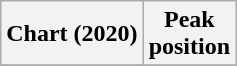<table class="wikitable plainrowheaders" style="text-align:center">
<tr>
<th scope="col">Chart (2020)</th>
<th scope="col">Peak<br>position</th>
</tr>
<tr>
</tr>
</table>
